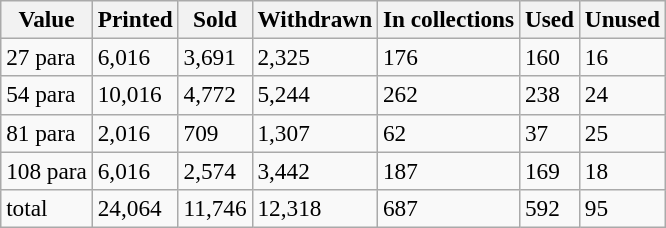<table class="wikitable" style="font-size:97%;">
<tr>
<th>Value</th>
<th>Printed</th>
<th>Sold</th>
<th>Withdrawn</th>
<th>In collections</th>
<th>Used</th>
<th>Unused</th>
</tr>
<tr>
<td>27 para</td>
<td>6,016</td>
<td>3,691</td>
<td>2,325</td>
<td>176</td>
<td>160</td>
<td>16</td>
</tr>
<tr>
<td>54 para</td>
<td>10,016</td>
<td>4,772</td>
<td>5,244</td>
<td>262</td>
<td>238</td>
<td>24</td>
</tr>
<tr>
<td>81 para</td>
<td>2,016</td>
<td>709</td>
<td>1,307</td>
<td>62</td>
<td>37</td>
<td>25</td>
</tr>
<tr>
<td>108 para</td>
<td>6,016</td>
<td>2,574</td>
<td>3,442</td>
<td>187</td>
<td>169</td>
<td>18</td>
</tr>
<tr>
<td>total</td>
<td>24,064</td>
<td>11,746</td>
<td>12,318</td>
<td>687</td>
<td>592</td>
<td>95</td>
</tr>
</table>
